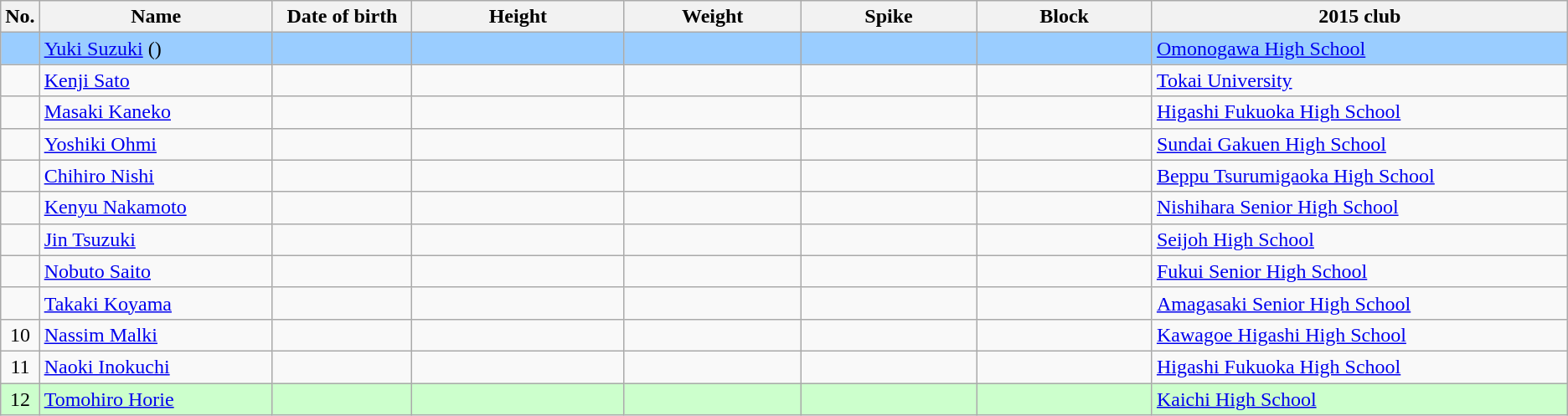<table class="wikitable sortable" style="text-align:center;">
<tr>
<th>No.</th>
<th style="width:12em">Name</th>
<th style="width:7em">Date of birth</th>
<th style="width:11em">Height</th>
<th style="width:9em">Weight</th>
<th style="width:9em">Spike</th>
<th style="width:9em">Block</th>
<th style="width:22em">2015 club</th>
</tr>
<tr bgcolor=#9acdff>
<td></td>
<td align=left><a href='#'>Yuki Suzuki</a> ()</td>
<td align=right></td>
<td></td>
<td></td>
<td></td>
<td></td>
<td align=left> <a href='#'>Omonogawa High School</a></td>
</tr>
<tr>
<td></td>
<td align=left><a href='#'>Kenji Sato</a></td>
<td align=right></td>
<td></td>
<td></td>
<td></td>
<td></td>
<td align=left> <a href='#'>Tokai University</a></td>
</tr>
<tr>
<td></td>
<td align=left><a href='#'>Masaki Kaneko</a></td>
<td align=right></td>
<td></td>
<td></td>
<td></td>
<td></td>
<td align=left> <a href='#'>Higashi Fukuoka High School</a></td>
</tr>
<tr>
<td></td>
<td align=left><a href='#'>Yoshiki Ohmi</a></td>
<td align=right></td>
<td></td>
<td></td>
<td></td>
<td></td>
<td align=left> <a href='#'>Sundai Gakuen High School</a></td>
</tr>
<tr>
<td></td>
<td align=left><a href='#'>Chihiro Nishi</a></td>
<td align=right></td>
<td></td>
<td></td>
<td></td>
<td></td>
<td align=left> <a href='#'>Beppu Tsurumigaoka High School</a></td>
</tr>
<tr>
<td></td>
<td align=left><a href='#'>Kenyu Nakamoto</a></td>
<td align=right></td>
<td></td>
<td></td>
<td></td>
<td></td>
<td align=left> <a href='#'>Nishihara Senior High School</a></td>
</tr>
<tr>
<td></td>
<td align=left><a href='#'>Jin Tsuzuki</a></td>
<td align=right></td>
<td></td>
<td></td>
<td></td>
<td></td>
<td align=left> <a href='#'>Seijoh High School</a></td>
</tr>
<tr>
<td></td>
<td align=left><a href='#'>Nobuto Saito</a></td>
<td align=right></td>
<td></td>
<td></td>
<td></td>
<td></td>
<td align=left> <a href='#'>Fukui Senior High School</a></td>
</tr>
<tr>
<td></td>
<td align=left><a href='#'>Takaki Koyama</a></td>
<td align=right></td>
<td></td>
<td></td>
<td></td>
<td></td>
<td align=left> <a href='#'>Amagasaki Senior High School</a></td>
</tr>
<tr>
<td>10</td>
<td align=left><a href='#'>Nassim Malki</a></td>
<td align=right></td>
<td></td>
<td></td>
<td></td>
<td></td>
<td align=left> <a href='#'>Kawagoe Higashi High School</a></td>
</tr>
<tr>
<td>11</td>
<td align=left><a href='#'>Naoki Inokuchi</a></td>
<td align=right></td>
<td></td>
<td></td>
<td></td>
<td></td>
<td align=left> <a href='#'>Higashi Fukuoka High School</a></td>
</tr>
<tr bgcolor=#ccffcc>
<td>12</td>
<td align=left><a href='#'>Tomohiro Horie</a></td>
<td align=right></td>
<td></td>
<td></td>
<td></td>
<td></td>
<td align=left> <a href='#'>Kaichi High School</a></td>
</tr>
</table>
